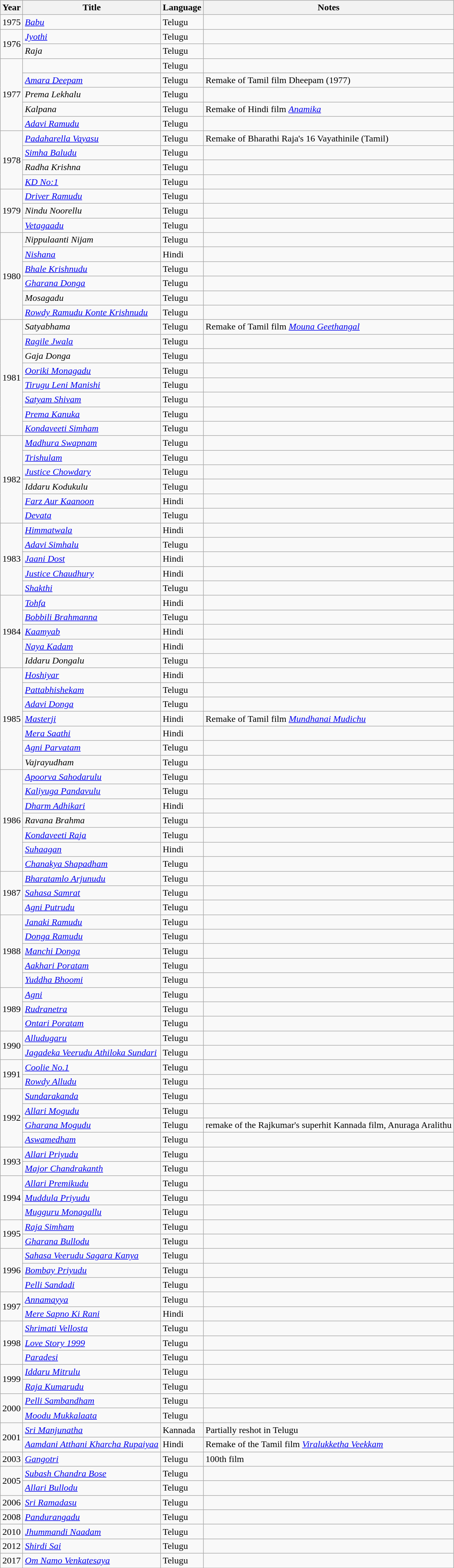<table class="wikitable sortable">
<tr>
<th>Year</th>
<th>Title</th>
<th>Language</th>
<th>Notes</th>
</tr>
<tr>
<td>1975</td>
<td><em><a href='#'>Babu</a></em></td>
<td>Telugu</td>
<td></td>
</tr>
<tr>
<td rowspan="2">1976</td>
<td><em><a href='#'>Jyothi</a></em></td>
<td>Telugu</td>
<td></td>
</tr>
<tr>
<td><em>Raja</em></td>
<td>Telugu</td>
<td></td>
</tr>
<tr>
<td rowspan="5">1977</td>
<td></td>
<td>Telugu</td>
<td></td>
</tr>
<tr>
<td><em><a href='#'>Amara Deepam</a></em></td>
<td>Telugu</td>
<td>Remake of Tamil film Dheepam (1977)</td>
</tr>
<tr>
<td><em>Prema Lekhalu</em></td>
<td>Telugu</td>
<td></td>
</tr>
<tr>
<td><em>Kalpana</em></td>
<td>Telugu</td>
<td>Remake of Hindi film <em><a href='#'>Anamika</a></em></td>
</tr>
<tr>
<td><em><a href='#'>Adavi Ramudu</a></em></td>
<td>Telugu</td>
<td></td>
</tr>
<tr>
<td rowspan="4">1978</td>
<td><em><a href='#'>Padaharella Vayasu</a></em></td>
<td>Telugu</td>
<td>Remake of Bharathi Raja's 16 Vayathinile (Tamil)</td>
</tr>
<tr>
<td><em><a href='#'>Simha Baludu</a></em></td>
<td>Telugu</td>
<td></td>
</tr>
<tr>
<td><em>Radha Krishna</em></td>
<td>Telugu</td>
<td></td>
</tr>
<tr>
<td><em><a href='#'>KD No:1</a></em></td>
<td>Telugu</td>
<td></td>
</tr>
<tr>
<td rowspan="3">1979</td>
<td><em><a href='#'>Driver Ramudu</a></em></td>
<td>Telugu</td>
<td></td>
</tr>
<tr>
<td><em>Nindu Noorellu</em></td>
<td>Telugu</td>
<td></td>
</tr>
<tr>
<td><em><a href='#'>Vetagaadu</a></em></td>
<td>Telugu</td>
<td></td>
</tr>
<tr>
<td rowspan="6">1980</td>
<td><em>Nippulaanti Nijam</em></td>
<td>Telugu</td>
<td></td>
</tr>
<tr>
<td><em><a href='#'>Nishana</a></em></td>
<td>Hindi</td>
<td></td>
</tr>
<tr>
<td><em><a href='#'>Bhale Krishnudu</a></em></td>
<td>Telugu</td>
<td></td>
</tr>
<tr>
<td><em><a href='#'>Gharana Donga</a></em></td>
<td>Telugu</td>
<td></td>
</tr>
<tr>
<td><em>Mosagadu</em></td>
<td>Telugu</td>
<td></td>
</tr>
<tr>
<td><em><a href='#'>Rowdy Ramudu Konte Krishnudu</a></em></td>
<td>Telugu</td>
<td></td>
</tr>
<tr>
<td rowspan="8">1981</td>
<td><em>Satyabhama</em></td>
<td>Telugu</td>
<td>Remake of Tamil film <em><a href='#'>Mouna Geethangal</a></em></td>
</tr>
<tr>
<td><em><a href='#'>Ragile Jwala</a></em></td>
<td>Telugu</td>
<td></td>
</tr>
<tr>
<td><em>Gaja Donga</em></td>
<td>Telugu</td>
<td></td>
</tr>
<tr>
<td><em><a href='#'>Ooriki Monagadu</a></em></td>
<td>Telugu</td>
<td></td>
</tr>
<tr>
<td><em><a href='#'>Tirugu Leni Manishi</a></em></td>
<td>Telugu</td>
<td></td>
</tr>
<tr>
<td><em><a href='#'>Satyam Shivam</a></em></td>
<td>Telugu</td>
<td></td>
</tr>
<tr>
<td><em><a href='#'>Prema Kanuka</a></em></td>
<td>Telugu</td>
<td></td>
</tr>
<tr>
<td><em><a href='#'>Kondaveeti Simham</a></em></td>
<td>Telugu</td>
<td></td>
</tr>
<tr>
<td rowspan="6">1982</td>
<td><em><a href='#'>Madhura Swapnam</a></em></td>
<td>Telugu</td>
<td></td>
</tr>
<tr>
<td><em><a href='#'>Trishulam</a></em></td>
<td>Telugu</td>
<td></td>
</tr>
<tr>
<td><em><a href='#'>Justice Chowdary</a></em></td>
<td>Telugu</td>
<td></td>
</tr>
<tr>
<td><em>Iddaru Kodukulu</em></td>
<td>Telugu</td>
<td></td>
</tr>
<tr>
<td><em><a href='#'>Farz Aur Kaanoon</a></em></td>
<td>Hindi</td>
<td></td>
</tr>
<tr>
<td><em><a href='#'>Devata</a></em></td>
<td>Telugu</td>
<td></td>
</tr>
<tr>
<td rowspan="5">1983</td>
<td><em><a href='#'>Himmatwala</a></em></td>
<td>Hindi</td>
<td></td>
</tr>
<tr>
<td><em><a href='#'>Adavi Simhalu</a></em></td>
<td>Telugu</td>
<td></td>
</tr>
<tr>
<td><em><a href='#'>Jaani Dost</a></em></td>
<td>Hindi</td>
<td></td>
</tr>
<tr>
<td><em><a href='#'>Justice Chaudhury</a></em></td>
<td>Hindi</td>
<td></td>
</tr>
<tr>
<td><em><a href='#'>Shakthi</a></em></td>
<td>Telugu</td>
<td></td>
</tr>
<tr>
<td rowspan="5">1984</td>
<td><em><a href='#'>Tohfa</a></em></td>
<td>Hindi</td>
<td></td>
</tr>
<tr>
<td><em><a href='#'>Bobbili Brahmanna</a></em></td>
<td>Telugu</td>
<td></td>
</tr>
<tr>
<td><em><a href='#'>Kaamyab</a></em></td>
<td>Hindi</td>
<td></td>
</tr>
<tr>
<td><em><a href='#'>Naya Kadam</a></em></td>
<td>Hindi</td>
<td></td>
</tr>
<tr>
<td><em>Iddaru Dongalu</em></td>
<td>Telugu</td>
<td></td>
</tr>
<tr>
<td rowspan="7">1985</td>
<td><em><a href='#'>Hoshiyar</a></em></td>
<td>Hindi</td>
<td></td>
</tr>
<tr>
<td><em><a href='#'>Pattabhishekam</a></em></td>
<td>Telugu</td>
<td></td>
</tr>
<tr>
<td><em><a href='#'>Adavi Donga</a></em></td>
<td>Telugu</td>
<td></td>
</tr>
<tr>
<td><em><a href='#'>Masterji</a></em></td>
<td>Hindi</td>
<td>Remake of Tamil film <em><a href='#'>Mundhanai Mudichu</a></em></td>
</tr>
<tr>
<td><em><a href='#'>Mera Saathi</a></em></td>
<td>Hindi</td>
<td></td>
</tr>
<tr>
<td><em><a href='#'>Agni Parvatam</a></em></td>
<td>Telugu</td>
<td></td>
</tr>
<tr>
<td><em>Vajrayudham</em></td>
<td>Telugu</td>
<td></td>
</tr>
<tr>
<td rowspan="7">1986</td>
<td><em><a href='#'>Apoorva Sahodarulu</a></em></td>
<td>Telugu</td>
<td></td>
</tr>
<tr>
<td><em><a href='#'>Kaliyuga Pandavulu</a></em></td>
<td>Telugu</td>
<td></td>
</tr>
<tr>
<td><em><a href='#'>Dharm Adhikari</a></em></td>
<td>Hindi</td>
<td></td>
</tr>
<tr>
<td><em>Ravana Brahma</em></td>
<td>Telugu</td>
<td></td>
</tr>
<tr>
<td><em><a href='#'>Kondaveeti Raja</a></em></td>
<td>Telugu</td>
<td></td>
</tr>
<tr>
<td><em><a href='#'>Suhaagan</a></em></td>
<td>Hindi</td>
<td></td>
</tr>
<tr>
<td><em><a href='#'>Chanakya Shapadham</a></em></td>
<td>Telugu</td>
<td></td>
</tr>
<tr>
<td rowspan="3">1987</td>
<td><em><a href='#'>Bharatamlo Arjunudu</a></em></td>
<td>Telugu</td>
<td></td>
</tr>
<tr>
<td><em><a href='#'>Sahasa Samrat</a></em></td>
<td>Telugu</td>
<td></td>
</tr>
<tr>
<td><em><a href='#'>Agni Putrudu</a></em></td>
<td>Telugu</td>
<td></td>
</tr>
<tr>
<td rowspan="5">1988</td>
<td><em><a href='#'>Janaki Ramudu</a></em></td>
<td>Telugu</td>
<td></td>
</tr>
<tr>
<td><em><a href='#'>Donga Ramudu</a></em></td>
<td>Telugu</td>
<td></td>
</tr>
<tr>
<td><em><a href='#'>Manchi Donga</a></em></td>
<td>Telugu</td>
<td></td>
</tr>
<tr>
<td><em><a href='#'>Aakhari Poratam</a></em></td>
<td>Telugu</td>
<td></td>
</tr>
<tr>
<td><em><a href='#'>Yuddha Bhoomi</a></em></td>
<td>Telugu</td>
<td></td>
</tr>
<tr>
<td rowspan="3">1989</td>
<td><em><a href='#'>Agni</a></em></td>
<td>Telugu</td>
<td></td>
</tr>
<tr>
<td><em><a href='#'>Rudranetra</a></em></td>
<td>Telugu</td>
<td></td>
</tr>
<tr>
<td><em><a href='#'>Ontari Poratam</a></em></td>
<td>Telugu</td>
<td></td>
</tr>
<tr>
<td rowspan="2">1990</td>
<td><em><a href='#'>Alludugaru</a></em></td>
<td>Telugu</td>
<td></td>
</tr>
<tr>
<td><em><a href='#'>Jagadeka Veerudu Athiloka Sundari</a></em></td>
<td>Telugu</td>
<td></td>
</tr>
<tr>
<td rowspan="2">1991</td>
<td><em><a href='#'>Coolie No.1</a></em></td>
<td>Telugu</td>
<td></td>
</tr>
<tr>
<td><em><a href='#'>Rowdy Alludu</a></em></td>
<td>Telugu</td>
<td></td>
</tr>
<tr>
<td rowspan="4">1992</td>
<td><em><a href='#'>Sundarakanda</a></em></td>
<td>Telugu</td>
<td></td>
</tr>
<tr>
<td><em><a href='#'>Allari Mogudu</a></em></td>
<td>Telugu</td>
<td></td>
</tr>
<tr>
<td><em><a href='#'>Gharana Mogudu</a></em></td>
<td>Telugu</td>
<td>remake of the Rajkumar's superhit Kannada film, Anuraga Aralithu</td>
</tr>
<tr>
<td><em><a href='#'>Aswamedham</a></em></td>
<td>Telugu</td>
<td></td>
</tr>
<tr>
<td rowspan="2">1993</td>
<td><em><a href='#'>Allari Priyudu</a></em></td>
<td>Telugu</td>
<td></td>
</tr>
<tr>
<td><em><a href='#'>Major Chandrakanth</a></em></td>
<td>Telugu</td>
<td></td>
</tr>
<tr>
<td rowspan="3">1994</td>
<td><em><a href='#'>Allari Premikudu</a></em></td>
<td>Telugu</td>
<td></td>
</tr>
<tr>
<td><em><a href='#'>Muddula Priyudu</a></em></td>
<td>Telugu</td>
<td></td>
</tr>
<tr>
<td><em><a href='#'>Mugguru Monagallu</a></em></td>
<td>Telugu</td>
<td></td>
</tr>
<tr>
<td rowspan="2">1995</td>
<td><em><a href='#'>Raja Simham</a></em></td>
<td>Telugu</td>
<td></td>
</tr>
<tr>
<td><em><a href='#'>Gharana Bullodu</a></em></td>
<td>Telugu</td>
<td></td>
</tr>
<tr>
<td rowspan="3">1996</td>
<td><em><a href='#'>Sahasa Veerudu Sagara Kanya</a></em></td>
<td>Telugu</td>
<td></td>
</tr>
<tr>
<td><em><a href='#'>Bombay Priyudu</a></em></td>
<td>Telugu</td>
<td></td>
</tr>
<tr>
<td><em><a href='#'>Pelli Sandadi</a></em></td>
<td>Telugu</td>
<td></td>
</tr>
<tr>
<td rowspan="2">1997</td>
<td><em><a href='#'>Annamayya</a></em></td>
<td>Telugu</td>
<td></td>
</tr>
<tr>
<td><em><a href='#'>Mere Sapno Ki Rani</a></em></td>
<td>Hindi</td>
<td></td>
</tr>
<tr>
<td rowspan="3">1998</td>
<td><em><a href='#'>Shrimati Vellosta</a></em></td>
<td>Telugu</td>
<td></td>
</tr>
<tr>
<td><em><a href='#'>Love Story 1999</a></em></td>
<td>Telugu</td>
<td></td>
</tr>
<tr>
<td><em><a href='#'>Paradesi</a></em></td>
<td>Telugu</td>
<td></td>
</tr>
<tr>
<td rowspan="2">1999</td>
<td><em><a href='#'>Iddaru Mitrulu</a></em></td>
<td>Telugu</td>
<td></td>
</tr>
<tr>
<td><em><a href='#'>Raja Kumarudu</a></em></td>
<td>Telugu</td>
<td></td>
</tr>
<tr>
<td rowspan="2">2000</td>
<td><em><a href='#'>Pelli Sambandham</a></em></td>
<td>Telugu</td>
<td></td>
</tr>
<tr>
<td><em><a href='#'>Moodu Mukkalaata</a></em></td>
<td>Telugu</td>
<td></td>
</tr>
<tr>
<td rowspan="2">2001</td>
<td><em><a href='#'>Sri Manjunatha</a></em></td>
<td>Kannada</td>
<td>Partially reshot in Telugu</td>
</tr>
<tr>
<td><em><a href='#'>Aamdani Atthani Kharcha Rupaiyaa</a></em></td>
<td>Hindi</td>
<td>Remake of the Tamil film <em><a href='#'>Viralukketha Veekkam</a></em></td>
</tr>
<tr>
<td>2003</td>
<td><em><a href='#'>Gangotri</a></em></td>
<td>Telugu</td>
<td>100th film</td>
</tr>
<tr>
<td rowspan="2">2005</td>
<td><em><a href='#'>Subash Chandra Bose</a></em></td>
<td>Telugu</td>
<td></td>
</tr>
<tr>
<td><em><a href='#'>Allari Bullodu</a></em></td>
<td>Telugu</td>
<td></td>
</tr>
<tr>
<td>2006</td>
<td><em><a href='#'>Sri Ramadasu</a></em></td>
<td>Telugu</td>
<td></td>
</tr>
<tr>
<td>2008</td>
<td><em><a href='#'>Pandurangadu</a></em></td>
<td>Telugu</td>
<td></td>
</tr>
<tr>
<td>2010</td>
<td><em><a href='#'>Jhummandi Naadam</a></em></td>
<td>Telugu</td>
<td></td>
</tr>
<tr>
<td>2012</td>
<td><em><a href='#'>Shirdi Sai</a></em></td>
<td>Telugu</td>
<td></td>
</tr>
<tr>
<td>2017</td>
<td><em><a href='#'>Om Namo Venkatesaya</a></em></td>
<td>Telugu</td>
<td></td>
</tr>
<tr>
</tr>
</table>
